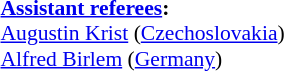<table style="width:100%; font-size:90%;">
<tr>
<td><br><strong><a href='#'>Assistant referees</a>:</strong>
<br><a href='#'>Augustin Krist</a> (<a href='#'>Czechoslovakia</a>)
<br><a href='#'>Alfred Birlem</a> (<a href='#'>Germany</a>)</td>
</tr>
</table>
